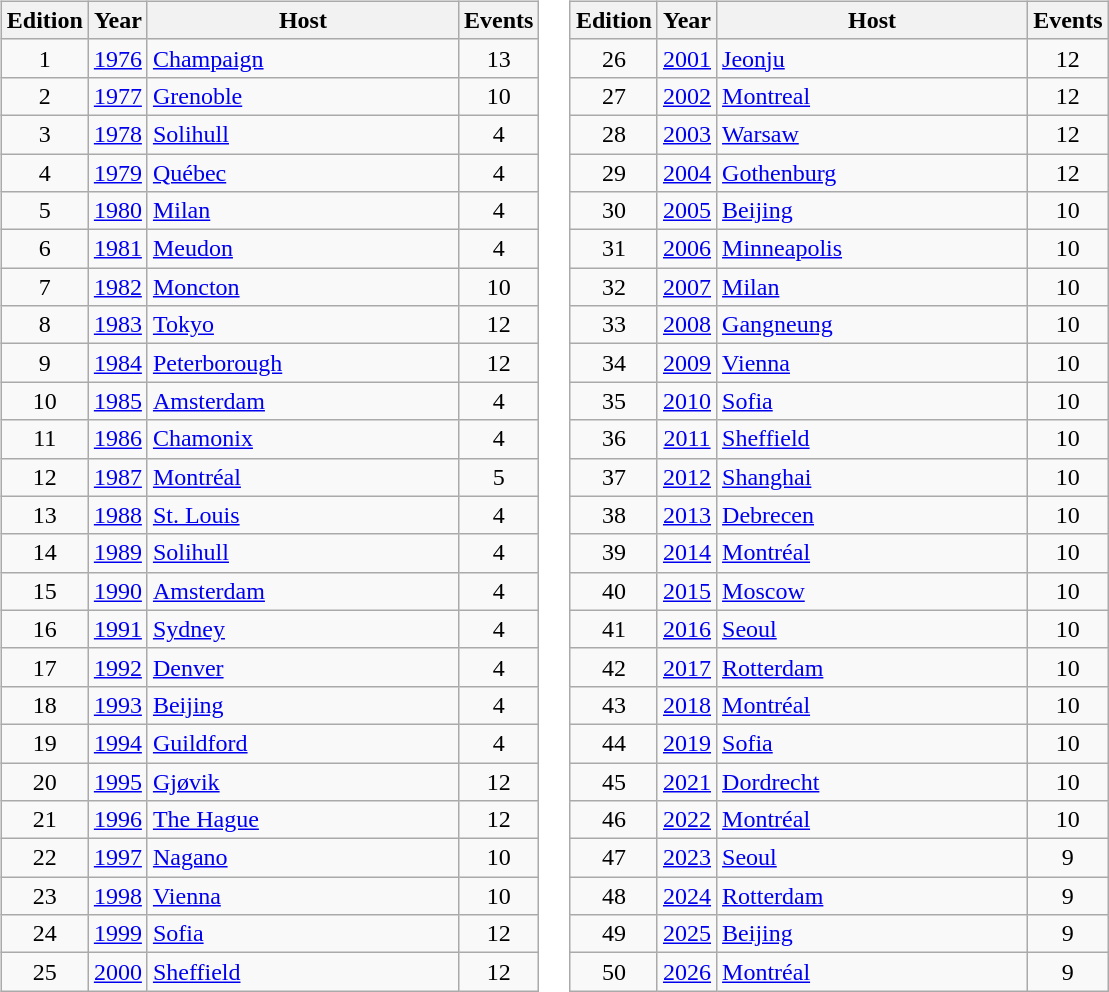<table>
<tr>
<td><br><table class="wikitable" style="font-size:100%">
<tr>
<th width=30>Edition</th>
<th width=30>Year</th>
<th width=200>Host</th>
<th width=30>Events</th>
</tr>
<tr>
<td align=center>1</td>
<td align=center><a href='#'>1976</a></td>
<td> <a href='#'>Champaign</a></td>
<td align=center>13</td>
</tr>
<tr>
<td align=center>2</td>
<td align=center><a href='#'>1977</a></td>
<td> <a href='#'>Grenoble</a></td>
<td align=center>10</td>
</tr>
<tr>
<td align=center>3</td>
<td align=center><a href='#'>1978</a></td>
<td> <a href='#'>Solihull</a></td>
<td align=center>4</td>
</tr>
<tr>
<td align=center>4</td>
<td align=center><a href='#'>1979</a></td>
<td> <a href='#'>Québec</a></td>
<td align=center>4</td>
</tr>
<tr>
<td align=center>5</td>
<td align=center><a href='#'>1980</a></td>
<td> <a href='#'>Milan</a></td>
<td align=center>4</td>
</tr>
<tr>
<td align=center>6</td>
<td align=center><a href='#'>1981</a></td>
<td> <a href='#'>Meudon</a></td>
<td align=center>4</td>
</tr>
<tr>
<td align=center>7</td>
<td align=center><a href='#'>1982</a></td>
<td> <a href='#'>Moncton</a></td>
<td align=center>10</td>
</tr>
<tr>
<td align=center>8</td>
<td align=center><a href='#'>1983</a></td>
<td> <a href='#'>Tokyo</a></td>
<td align=center>12</td>
</tr>
<tr>
<td align=center>9</td>
<td align=center><a href='#'>1984</a></td>
<td> <a href='#'>Peterborough</a></td>
<td align=center>12</td>
</tr>
<tr>
<td align=center>10</td>
<td align=center><a href='#'>1985</a></td>
<td> <a href='#'>Amsterdam</a></td>
<td align=center>4</td>
</tr>
<tr>
<td align=center>11</td>
<td align=center><a href='#'>1986</a></td>
<td> <a href='#'>Chamonix</a></td>
<td align=center>4</td>
</tr>
<tr>
<td align=center>12</td>
<td align=center><a href='#'>1987</a></td>
<td> <a href='#'>Montréal</a></td>
<td align=center>5</td>
</tr>
<tr>
<td align=center>13</td>
<td align=center><a href='#'>1988</a></td>
<td> <a href='#'>St. Louis</a></td>
<td align=center>4</td>
</tr>
<tr>
<td align=center>14</td>
<td align=center><a href='#'>1989</a></td>
<td> <a href='#'>Solihull</a></td>
<td align=center>4</td>
</tr>
<tr>
<td align=center>15</td>
<td align=center><a href='#'>1990</a></td>
<td> <a href='#'>Amsterdam</a></td>
<td align=center>4</td>
</tr>
<tr>
<td align=center>16</td>
<td align=center><a href='#'>1991</a></td>
<td> <a href='#'>Sydney</a></td>
<td align=center>4</td>
</tr>
<tr>
<td align=center>17</td>
<td align=center><a href='#'>1992</a></td>
<td> <a href='#'>Denver</a></td>
<td align=center>4</td>
</tr>
<tr>
<td align=center>18</td>
<td align=center><a href='#'>1993</a></td>
<td> <a href='#'>Beijing</a></td>
<td align=center>4</td>
</tr>
<tr>
<td align=center>19</td>
<td align=center><a href='#'>1994</a></td>
<td> <a href='#'>Guildford</a></td>
<td align=center>4</td>
</tr>
<tr>
<td align=center>20</td>
<td align=center><a href='#'>1995</a></td>
<td> <a href='#'>Gjøvik</a></td>
<td align=center>12</td>
</tr>
<tr>
<td align=center>21</td>
<td align=center><a href='#'>1996</a></td>
<td> <a href='#'>The Hague</a></td>
<td align=center>12</td>
</tr>
<tr>
<td align=center>22</td>
<td align=center><a href='#'>1997</a></td>
<td> <a href='#'>Nagano</a></td>
<td align=center>10</td>
</tr>
<tr>
<td align=center>23</td>
<td align=center><a href='#'>1998</a></td>
<td> <a href='#'>Vienna</a></td>
<td align=center>10</td>
</tr>
<tr>
<td align=center>24</td>
<td align=center><a href='#'>1999</a></td>
<td> <a href='#'>Sofia</a></td>
<td align=center>12</td>
</tr>
<tr>
<td align=center>25</td>
<td align=center><a href='#'>2000</a></td>
<td> <a href='#'>Sheffield</a></td>
<td align=center>12</td>
</tr>
</table>
</td>
<td valign=top><br><table class="wikitable" style="font-size:100%">
<tr>
<th width=30>Edition</th>
<th width=30>Year</th>
<th width=200>Host</th>
<th width=30>Events</th>
</tr>
<tr>
<td align=center>26</td>
<td align=center><a href='#'>2001</a></td>
<td> <a href='#'>Jeonju</a></td>
<td align=center>12</td>
</tr>
<tr>
<td align=center>27</td>
<td align=center><a href='#'>2002</a></td>
<td> <a href='#'>Montreal</a></td>
<td align=center>12</td>
</tr>
<tr>
<td align=center>28</td>
<td align=center><a href='#'>2003</a></td>
<td> <a href='#'>Warsaw</a></td>
<td align=center>12</td>
</tr>
<tr>
<td align=center>29</td>
<td align=center><a href='#'>2004</a></td>
<td> <a href='#'>Gothenburg</a></td>
<td align=center>12</td>
</tr>
<tr>
<td align=center>30</td>
<td align=center><a href='#'>2005</a></td>
<td> <a href='#'>Beijing</a></td>
<td align=center>10</td>
</tr>
<tr>
<td align=center>31</td>
<td align=center><a href='#'>2006</a></td>
<td> <a href='#'>Minneapolis</a></td>
<td align=center>10</td>
</tr>
<tr>
<td align=center>32</td>
<td align=center><a href='#'>2007</a></td>
<td> <a href='#'>Milan</a></td>
<td align=center>10</td>
</tr>
<tr>
<td align=center>33</td>
<td align=center><a href='#'>2008</a></td>
<td> <a href='#'>Gangneung</a></td>
<td align=center>10</td>
</tr>
<tr>
<td align=center>34</td>
<td align=center><a href='#'>2009</a></td>
<td> <a href='#'>Vienna</a></td>
<td align=center>10</td>
</tr>
<tr>
<td align=center>35</td>
<td align=center><a href='#'>2010</a></td>
<td> <a href='#'>Sofia</a></td>
<td align=center>10</td>
</tr>
<tr>
<td align=center>36</td>
<td align=center><a href='#'>2011</a></td>
<td> <a href='#'>Sheffield</a></td>
<td align=center>10</td>
</tr>
<tr>
<td align=center>37</td>
<td align=center><a href='#'>2012</a></td>
<td> <a href='#'>Shanghai</a></td>
<td align=center>10</td>
</tr>
<tr>
<td align=center>38</td>
<td align=center><a href='#'>2013</a></td>
<td> <a href='#'>Debrecen</a></td>
<td align=center>10</td>
</tr>
<tr>
<td align=center>39</td>
<td align=center><a href='#'>2014</a></td>
<td> <a href='#'>Montréal</a></td>
<td align=center>10</td>
</tr>
<tr>
<td align=center>40</td>
<td align=center><a href='#'>2015</a></td>
<td> <a href='#'>Moscow</a></td>
<td align=center>10</td>
</tr>
<tr>
<td align=center>41</td>
<td align=center><a href='#'>2016</a></td>
<td> <a href='#'>Seoul</a></td>
<td align=center>10</td>
</tr>
<tr>
<td align=center>42</td>
<td align=center><a href='#'>2017</a></td>
<td> <a href='#'>Rotterdam</a></td>
<td align=center>10</td>
</tr>
<tr>
<td align=center>43</td>
<td align=center><a href='#'>2018</a></td>
<td> <a href='#'>Montréal</a></td>
<td align=center>10</td>
</tr>
<tr>
<td align=center>44</td>
<td align=center><a href='#'>2019</a></td>
<td> <a href='#'>Sofia</a></td>
<td align=center>10</td>
</tr>
<tr>
<td align=center>45</td>
<td align=center><a href='#'>2021</a></td>
<td> <a href='#'>Dordrecht</a></td>
<td align=center>10</td>
</tr>
<tr>
<td align=center>46</td>
<td align=center><a href='#'>2022</a></td>
<td> <a href='#'>Montréal</a></td>
<td align=center>10</td>
</tr>
<tr>
<td align=center>47</td>
<td align=center><a href='#'>2023</a></td>
<td> <a href='#'>Seoul</a></td>
<td align=center>9</td>
</tr>
<tr>
<td align=center>48</td>
<td align=center><a href='#'>2024</a></td>
<td> <a href='#'>Rotterdam</a></td>
<td align=center>9</td>
</tr>
<tr>
<td align=center>49</td>
<td align=center><a href='#'>2025</a></td>
<td> <a href='#'>Beijing</a></td>
<td align=center>9</td>
</tr>
<tr>
<td align=center>50</td>
<td align=center><a href='#'>2026</a></td>
<td> <a href='#'>Montréal</a></td>
<td align=center>9</td>
</tr>
</table>
</td>
</tr>
</table>
